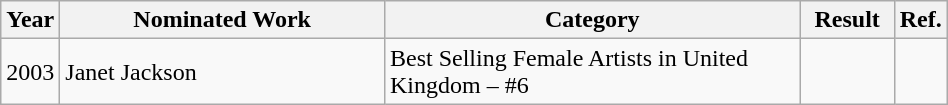<table class="wikitable" width="50%">
<tr>
<th width="5%">Year</th>
<th width="35%">Nominated Work</th>
<th width="45%">Category</th>
<th width="10%">Result</th>
<th width="5%">Ref.</th>
</tr>
<tr>
<td>2003</td>
<td>Janet Jackson</td>
<td>Best Selling Female Artists in United Kingdom – #6</td>
<td></td>
<td></td>
</tr>
</table>
